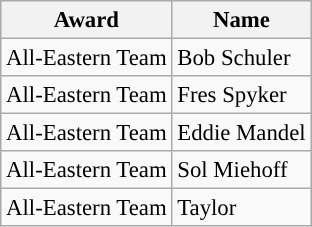<table class="wikitable" style="font-size: 95%; text-align: center;">
<tr>
<th>Award</th>
<th>Name</th>
</tr>
<tr>
<td>All-Eastern Team</td>
<td align="left"> Bob Schuler</td>
</tr>
<tr>
<td>All-Eastern Team</td>
<td align="left"> Fres Spyker</td>
</tr>
<tr>
<td>All-Eastern Team</td>
<td align="left"> Eddie Mandel</td>
</tr>
<tr>
<td>All-Eastern Team</td>
<td align="left"> Sol Miehoff</td>
</tr>
<tr>
<td>All-Eastern Team</td>
<td align="left"> Taylor</td>
</tr>
</table>
